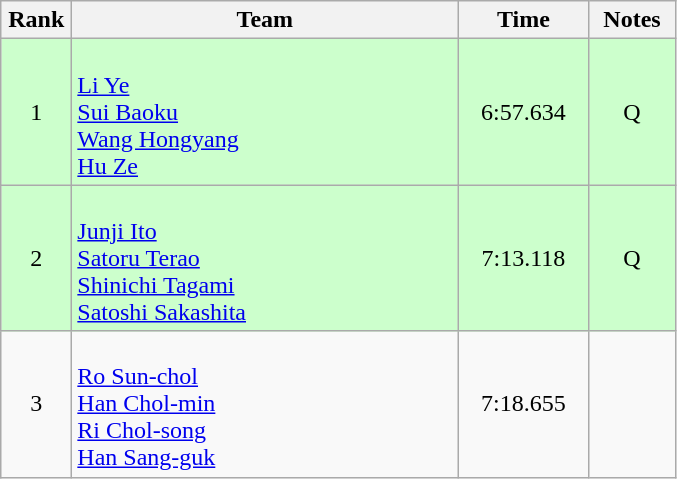<table class=wikitable style="text-align:center">
<tr>
<th width=40>Rank</th>
<th width=250>Team</th>
<th width=80>Time</th>
<th width=50>Notes</th>
</tr>
<tr bgcolor="ccffcc">
<td>1</td>
<td align=left><br><a href='#'>Li Ye</a><br><a href='#'>Sui Baoku</a><br><a href='#'>Wang Hongyang</a><br><a href='#'>Hu Ze</a></td>
<td>6:57.634</td>
<td>Q</td>
</tr>
<tr bgcolor="ccffcc">
<td>2</td>
<td align=left><br><a href='#'>Junji Ito</a><br><a href='#'>Satoru Terao</a><br><a href='#'>Shinichi Tagami</a><br><a href='#'>Satoshi Sakashita</a></td>
<td>7:13.118</td>
<td>Q</td>
</tr>
<tr>
<td>3</td>
<td align=left><br><a href='#'>Ro Sun-chol</a><br><a href='#'>Han Chol-min</a><br><a href='#'>Ri Chol-song</a><br><a href='#'>Han Sang-guk</a></td>
<td>7:18.655</td>
<td></td>
</tr>
</table>
